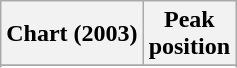<table class="wikitable sortable plainrowheaders">
<tr>
<th>Chart (2003)</th>
<th>Peak<br>position</th>
</tr>
<tr>
</tr>
<tr>
</tr>
</table>
